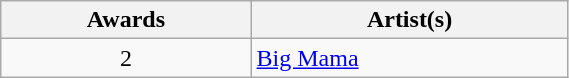<table class="wikitable"  style="width:30%;">
<tr>
<th scope="col">Awards</th>
<th scope="col">Artist(s)</th>
</tr>
<tr>
<td align=center>2</td>
<td><a href='#'>Big Mama</a></td>
</tr>
</table>
